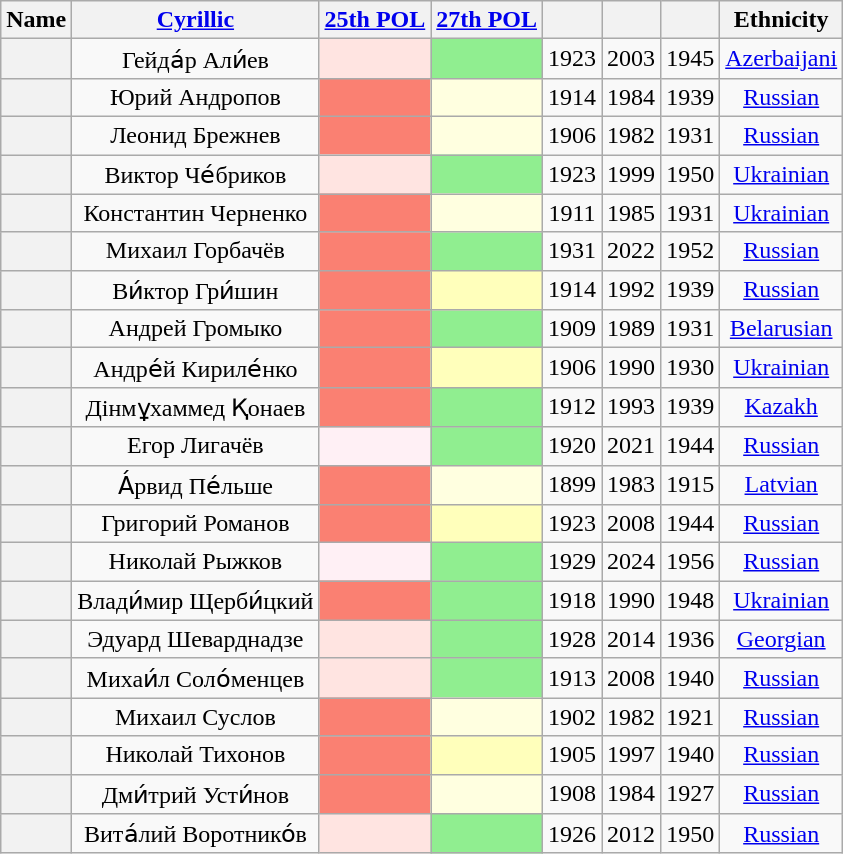<table class="wikitable sortable" style=text-align:center>
<tr>
<th scope="col">Name</th>
<th scope="col" class="unsortable"><a href='#'>Cyrillic</a></th>
<th scope="col"><a href='#'>25th POL</a></th>
<th scope="col"><a href='#'>27th POL</a></th>
<th scope="col"></th>
<th scope="col"></th>
<th scope="col"></th>
<th scope="col">Ethnicity</th>
</tr>
<tr>
<th align="center" scope="row" style="font-weight:normal;"></th>
<td>Гейда́р Али́ев</td>
<td bgcolor = MistyRose></td>
<td bgcolor = LightGreen></td>
<td>1923</td>
<td>2003</td>
<td>1945</td>
<td><a href='#'>Azerbaijani</a></td>
</tr>
<tr>
<th align="center" scope="row" style="font-weight:normal;"></th>
<td>Юрий Андропов</td>
<td bgcolor = Salmon></td>
<td bgcolor = LightYellow></td>
<td>1914</td>
<td>1984</td>
<td>1939</td>
<td><a href='#'>Russian</a></td>
</tr>
<tr>
<th align="center" scope="row" style="font-weight:normal;"></th>
<td>Леонид Брежнев</td>
<td bgcolor = Salmon></td>
<td bgcolor = LightYellow></td>
<td>1906</td>
<td>1982</td>
<td>1931</td>
<td><a href='#'>Russian</a></td>
</tr>
<tr>
<th align="center" scope="row" style="font-weight:normal;"></th>
<td>Виктор Че́бриков</td>
<td bgcolor = MistyRose></td>
<td bgcolor = LightGreen></td>
<td>1923</td>
<td>1999</td>
<td>1950</td>
<td><a href='#'>Ukrainian</a></td>
</tr>
<tr>
<th align="center" scope="row" style="font-weight:normal;"></th>
<td>Константин Черненко</td>
<td bgcolor = Salmon></td>
<td bgcolor = LightYellow></td>
<td>1911</td>
<td>1985</td>
<td>1931</td>
<td><a href='#'>Ukrainian</a></td>
</tr>
<tr>
<th align="center" scope="row" style="font-weight:normal;"></th>
<td>Михаил Горбачёв</td>
<td bgcolor = Salmon></td>
<td bgcolor = LightGreen></td>
<td>1931</td>
<td>2022</td>
<td>1952</td>
<td><a href='#'>Russian</a></td>
</tr>
<tr>
<th align="center" scope="row" style="font-weight:normal;"></th>
<td>Ви́ктор Гри́шин</td>
<td bgcolor = Salmon></td>
<td bgcolor = ffffbb></td>
<td>1914</td>
<td>1992</td>
<td>1939</td>
<td><a href='#'>Russian</a></td>
</tr>
<tr>
<th align="center" scope="row" style="font-weight:normal;"></th>
<td>Андрей Громыко</td>
<td bgcolor = Salmon></td>
<td bgcolor = LightGreen></td>
<td>1909</td>
<td>1989</td>
<td>1931</td>
<td><a href='#'>Belarusian</a></td>
</tr>
<tr>
<th align="center" scope="row" style="font-weight:normal;"></th>
<td>Андре́й Кириле́нко</td>
<td bgcolor = Salmon></td>
<td bgcolor = ffffbb></td>
<td>1906</td>
<td>1990</td>
<td>1930</td>
<td><a href='#'>Ukrainian</a></td>
</tr>
<tr>
<th align="center" scope="row" style="font-weight:normal;"></th>
<td>Дінмұхаммед Қонаев</td>
<td bgcolor = Salmon></td>
<td bgcolor = LightGreen></td>
<td>1912</td>
<td>1993</td>
<td>1939</td>
<td><a href='#'>Kazakh</a></td>
</tr>
<tr>
<th align="center" scope="row" style="font-weight:normal;"></th>
<td>Егор Лигачёв</td>
<td bgcolor = LavenderBlush></td>
<td bgcolor = LightGreen></td>
<td>1920</td>
<td>2021</td>
<td>1944</td>
<td><a href='#'>Russian</a></td>
</tr>
<tr>
<th align="center" scope="row" style="font-weight:normal;"></th>
<td>А́рвид Пе́льше</td>
<td bgcolor = Salmon></td>
<td bgcolor = LightYellow></td>
<td>1899</td>
<td>1983</td>
<td>1915</td>
<td><a href='#'>Latvian</a></td>
</tr>
<tr>
<th align="center" scope="row" style="font-weight:normal;"></th>
<td>Григорий Романов</td>
<td bgcolor = Salmon></td>
<td bgcolor = ffffbb></td>
<td>1923</td>
<td>2008</td>
<td>1944</td>
<td><a href='#'>Russian</a></td>
</tr>
<tr>
<th align="center" scope="row" style="font-weight:normal;"></th>
<td>Николай Рыжков</td>
<td bgcolor = LavenderBlush></td>
<td bgcolor = LightGreen></td>
<td>1929</td>
<td>2024</td>
<td>1956</td>
<td><a href='#'>Russian</a></td>
</tr>
<tr>
<th align="center" scope="row" style="font-weight:normal;"></th>
<td>Влади́мир Щерби́цкий</td>
<td bgcolor = Salmon></td>
<td bgcolor = LightGreen></td>
<td>1918</td>
<td>1990</td>
<td>1948</td>
<td><a href='#'>Ukrainian</a></td>
</tr>
<tr>
<th align="center" scope="row" style="font-weight:normal;"></th>
<td>Эдуард Шеварднадзе</td>
<td bgcolor = MistyRose></td>
<td bgcolor = LightGreen></td>
<td>1928</td>
<td>2014</td>
<td>1936</td>
<td><a href='#'>Georgian</a></td>
</tr>
<tr>
<th align="center" scope="row" style="font-weight:normal;"></th>
<td>Михаи́л Соло́менцев</td>
<td bgcolor = MistyRose></td>
<td bgcolor = LightGreen></td>
<td>1913</td>
<td>2008</td>
<td>1940</td>
<td><a href='#'>Russian</a></td>
</tr>
<tr>
<th align="center" scope="row" style="font-weight:normal;"></th>
<td>Михаил Суслов</td>
<td bgcolor = Salmon></td>
<td bgcolor = LightYellow></td>
<td>1902</td>
<td>1982</td>
<td>1921</td>
<td><a href='#'>Russian</a></td>
</tr>
<tr>
<th align="center" scope="row" style="font-weight:normal;"></th>
<td>Николай Тихонов</td>
<td bgcolor = Salmon></td>
<td bgcolor = ffffbb></td>
<td>1905</td>
<td>1997</td>
<td>1940</td>
<td><a href='#'>Russian</a></td>
</tr>
<tr>
<th align="center" scope="row" style="font-weight:normal;"></th>
<td>Дми́трий Усти́нов</td>
<td bgcolor = Salmon></td>
<td bgcolor = LightYellow></td>
<td>1908</td>
<td>1984</td>
<td>1927</td>
<td><a href='#'>Russian</a></td>
</tr>
<tr>
<th align="center" scope="row" style="font-weight:normal;"></th>
<td>Вита́лий Воротнико́в</td>
<td bgcolor = MistyRose></td>
<td bgcolor = LightGreen></td>
<td>1926</td>
<td>2012</td>
<td>1950</td>
<td><a href='#'>Russian</a></td>
</tr>
</table>
